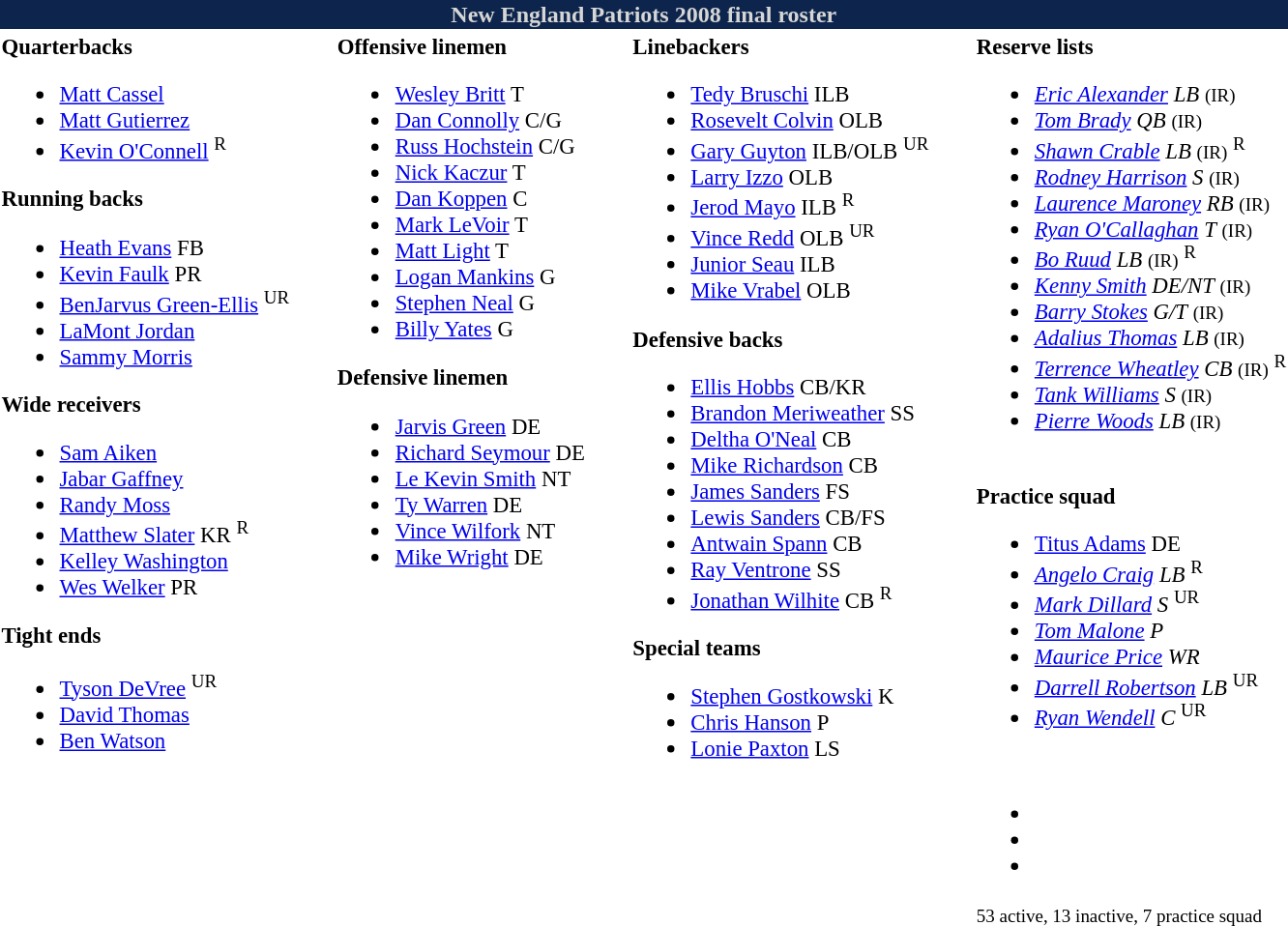<table class="toccolours" style="text-align: left;">
<tr>
<th colspan="9" style="background-color: #0d254c; color: #d6d6d6; text-align: center;">New England Patriots 2008 final roster</th>
</tr>
<tr>
<td style="font-size: 95%;" valign="top"><strong>Quarterbacks</strong><br><ul><li> <a href='#'>Matt Cassel</a></li><li> <a href='#'>Matt Gutierrez</a></li><li> <a href='#'>Kevin O'Connell</a> <sup>R</sup></li></ul><strong>Running backs</strong><ul><li> <a href='#'>Heath Evans</a> FB</li><li> <a href='#'>Kevin Faulk</a> PR</li><li> <a href='#'>BenJarvus Green-Ellis</a> <sup>UR</sup></li><li> <a href='#'>LaMont Jordan</a></li><li> <a href='#'>Sammy Morris</a></li></ul><strong>Wide receivers</strong><ul><li> <a href='#'>Sam Aiken</a></li><li> <a href='#'>Jabar Gaffney</a></li><li> <a href='#'>Randy Moss</a></li><li> <a href='#'>Matthew Slater</a> KR <sup>R</sup></li><li> <a href='#'>Kelley Washington</a></li><li> <a href='#'>Wes Welker</a> PR</li></ul><strong>Tight ends</strong><ul><li> <a href='#'>Tyson DeVree</a> <sup>UR</sup></li><li> <a href='#'>David Thomas</a></li><li> <a href='#'>Ben Watson</a></li></ul></td>
<td style="width: 25px;"></td>
<td style="font-size: 95%;" valign="top"><strong>Offensive linemen</strong><br><ul><li> <a href='#'>Wesley Britt</a> T</li><li> <a href='#'>Dan Connolly</a> C/G</li><li> <a href='#'>Russ Hochstein</a> C/G</li><li> <a href='#'>Nick Kaczur</a> T</li><li> <a href='#'>Dan Koppen</a> C</li><li> <a href='#'>Mark LeVoir</a> T</li><li> <a href='#'>Matt Light</a> T</li><li> <a href='#'>Logan Mankins</a> G</li><li> <a href='#'>Stephen Neal</a> G</li><li> <a href='#'>Billy Yates</a> G</li></ul><strong>Defensive linemen</strong><ul><li> <a href='#'>Jarvis Green</a> DE</li><li> <a href='#'>Richard Seymour</a> DE</li><li> <a href='#'>Le Kevin Smith</a> NT</li><li> <a href='#'>Ty Warren</a> DE</li><li> <a href='#'>Vince Wilfork</a> NT</li><li> <a href='#'>Mike Wright</a> DE</li></ul></td>
<td style="width: 25px;"></td>
<td style="font-size: 95%;" valign="top"><strong>Linebackers</strong><br><ul><li> <a href='#'>Tedy Bruschi</a> ILB</li><li> <a href='#'>Rosevelt Colvin</a> OLB</li><li> <a href='#'>Gary Guyton</a> ILB/OLB <sup>UR</sup></li><li> <a href='#'>Larry Izzo</a> OLB</li><li> <a href='#'>Jerod Mayo</a> ILB <sup>R</sup></li><li> <a href='#'>Vince Redd</a> OLB <sup>UR</sup></li><li> <a href='#'>Junior Seau</a> ILB</li><li> <a href='#'>Mike Vrabel</a> OLB</li></ul><strong>Defensive backs</strong><ul><li> <a href='#'>Ellis Hobbs</a> CB/KR</li><li> <a href='#'>Brandon Meriweather</a> SS</li><li> <a href='#'>Deltha O'Neal</a> CB</li><li> <a href='#'>Mike Richardson</a> CB</li><li> <a href='#'>James Sanders</a> FS</li><li> <a href='#'>Lewis Sanders</a> CB/FS</li><li> <a href='#'>Antwain Spann</a> CB</li><li> <a href='#'>Ray Ventrone</a> SS</li><li> <a href='#'>Jonathan Wilhite</a> CB <sup>R</sup></li></ul><strong>Special teams</strong><ul><li> <a href='#'>Stephen Gostkowski</a> K</li><li> <a href='#'>Chris Hanson</a> P</li><li> <a href='#'>Lonie Paxton</a> LS</li></ul></td>
<td style="width: 25px;"></td>
<td style="font-size: 95%;" valign="top"><strong>Reserve lists</strong><br><ul><li> <em><a href='#'>Eric Alexander</a> LB</em> <small>(IR)</small> </li><li> <em><a href='#'>Tom Brady</a> QB</em> <small>(IR)</small> </li><li> <em><a href='#'>Shawn Crable</a> LB</em> <small>(IR)</small>  <sup>R</sup></li><li> <em><a href='#'>Rodney Harrison</a> S</em> <small>(IR)</small> </li><li> <em><a href='#'>Laurence Maroney</a> RB</em> <small>(IR)</small> </li><li> <em><a href='#'>Ryan O'Callaghan</a> T</em> <small>(IR)</small> </li><li> <em><a href='#'>Bo Ruud</a> LB</em> <small>(IR)</small>   <sup>R</sup></li><li> <em><a href='#'>Kenny Smith</a> DE/NT</em> <small>(IR)</small> </li><li> <em><a href='#'>Barry Stokes</a> G/T</em> <small>(IR)</small> </li><li> <em><a href='#'>Adalius Thomas</a> LB</em> <small>(IR)</small> </li><li> <em><a href='#'>Terrence Wheatley</a> CB</em> <small>(IR)</small>  <sup>R</sup></li><li> <em><a href='#'>Tank Williams</a> S</em> <small>(IR)</small> </li><li> <em><a href='#'>Pierre Woods</a> LB</em> <small>(IR)</small> </li></ul><br>
<strong>Practice squad</strong><ul><li> <a href='#'>Titus Adams</a> DE</li><li> <em><a href='#'>Angelo Craig</a> LB</em> <sup>R</sup></li><li> <em><a href='#'>Mark Dillard</a> S</em> <sup>UR</sup></li><li> <em><a href='#'>Tom Malone</a> P</em></li><li> <em><a href='#'>Maurice Price</a> WR</em></li><li> <em><a href='#'>Darrell Robertson</a> LB</em> <sup>UR</sup></li><li> <em><a href='#'>Ryan Wendell</a> C</em> <sup>UR</sup></li></ul><br>
<ul><li></li><li></li><li></li></ul><small>53 active, 13 inactive, 7 practice squad</small></td>
</tr>
<tr>
</tr>
</table>
